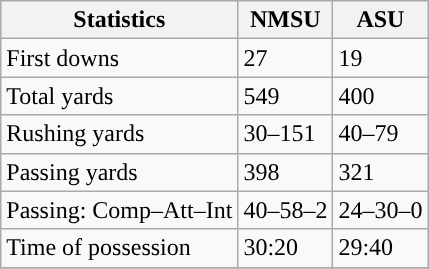<table class="wikitable" style="float: left;">
<tr>
<th>Statistics</th>
<th>NMSU</th>
<th>ASU</th>
</tr>
<tr>
<td>First downs</td>
<td>27</td>
<td>19</td>
</tr>
<tr>
<td>Total yards</td>
<td>549</td>
<td>400</td>
</tr>
<tr>
<td>Rushing yards</td>
<td>30–151</td>
<td>40–79</td>
</tr>
<tr>
<td>Passing yards</td>
<td>398</td>
<td>321</td>
</tr>
<tr>
<td>Passing: Comp–Att–Int</td>
<td>40–58–2</td>
<td>24–30–0</td>
</tr>
<tr>
<td>Time of possession</td>
<td>30:20</td>
<td>29:40</td>
</tr>
<tr>
</tr>
</table>
